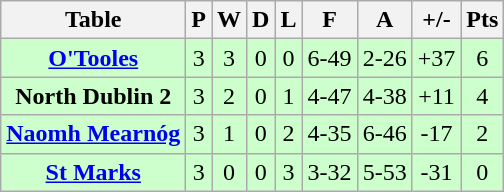<table class="wikitable">
<tr>
<th>Table</th>
<th>P</th>
<th>W</th>
<th>D</th>
<th>L</th>
<th>F</th>
<th>A</th>
<th>+/-</th>
<th>Pts</th>
</tr>
<tr align="Center" style="background:#ccffcc;">
<td><strong><a href='#'>O'Tooles</a></strong></td>
<td>3</td>
<td>3</td>
<td>0</td>
<td>0</td>
<td>6-49</td>
<td>2-26</td>
<td>+37</td>
<td>6</td>
</tr>
<tr align="Center" style="background:#ccffcc;">
<td><strong>North Dublin 2</strong></td>
<td>3</td>
<td>2</td>
<td>0</td>
<td>1</td>
<td>4-47</td>
<td>4-38</td>
<td>+11</td>
<td>4</td>
</tr>
<tr align="Center" style="background:#ccffcc;">
<td><strong><a href='#'>Naomh Mearnóg</a></strong></td>
<td>3</td>
<td>1</td>
<td>0</td>
<td>2</td>
<td>4-35</td>
<td>6-46</td>
<td>-17</td>
<td>2</td>
</tr>
<tr align="Center" style="background:#ccffcc;">
<td><strong><a href='#'>St Marks</a></strong></td>
<td>3</td>
<td>0</td>
<td>0</td>
<td>3</td>
<td>3-32</td>
<td>5-53</td>
<td>-31</td>
<td>0</td>
</tr>
</table>
